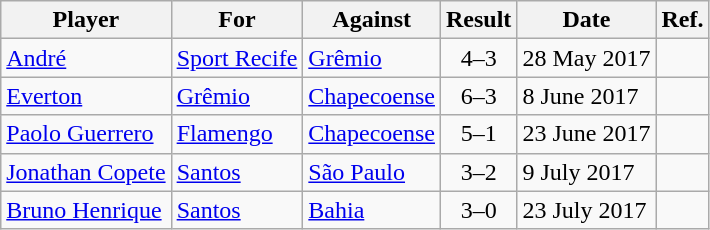<table class="wikitable">
<tr>
<th>Player</th>
<th>For</th>
<th>Against</th>
<th>Result</th>
<th>Date</th>
<th>Ref.</th>
</tr>
<tr>
<td> <a href='#'>André</a></td>
<td><a href='#'>Sport Recife</a></td>
<td><a href='#'>Grêmio</a></td>
<td align="center">4–3</td>
<td>28 May 2017</td>
<td align="center"></td>
</tr>
<tr>
<td> <a href='#'>Everton</a></td>
<td><a href='#'>Grêmio</a></td>
<td><a href='#'>Chapecoense</a></td>
<td align="center">6–3</td>
<td>8 June 2017</td>
<td align="center"></td>
</tr>
<tr>
<td> <a href='#'>Paolo Guerrero</a></td>
<td><a href='#'>Flamengo</a></td>
<td><a href='#'>Chapecoense</a></td>
<td align="center">5–1</td>
<td>23 June 2017</td>
<td align="center"></td>
</tr>
<tr>
<td> <a href='#'>Jonathan Copete</a></td>
<td><a href='#'>Santos</a></td>
<td><a href='#'>São Paulo</a></td>
<td align="center">3–2</td>
<td>9 July 2017</td>
<td align="center"></td>
</tr>
<tr>
<td> <a href='#'>Bruno Henrique</a></td>
<td><a href='#'>Santos</a></td>
<td><a href='#'>Bahia</a></td>
<td align="center">3–0</td>
<td>23 July 2017</td>
<td align="center"></td>
</tr>
</table>
